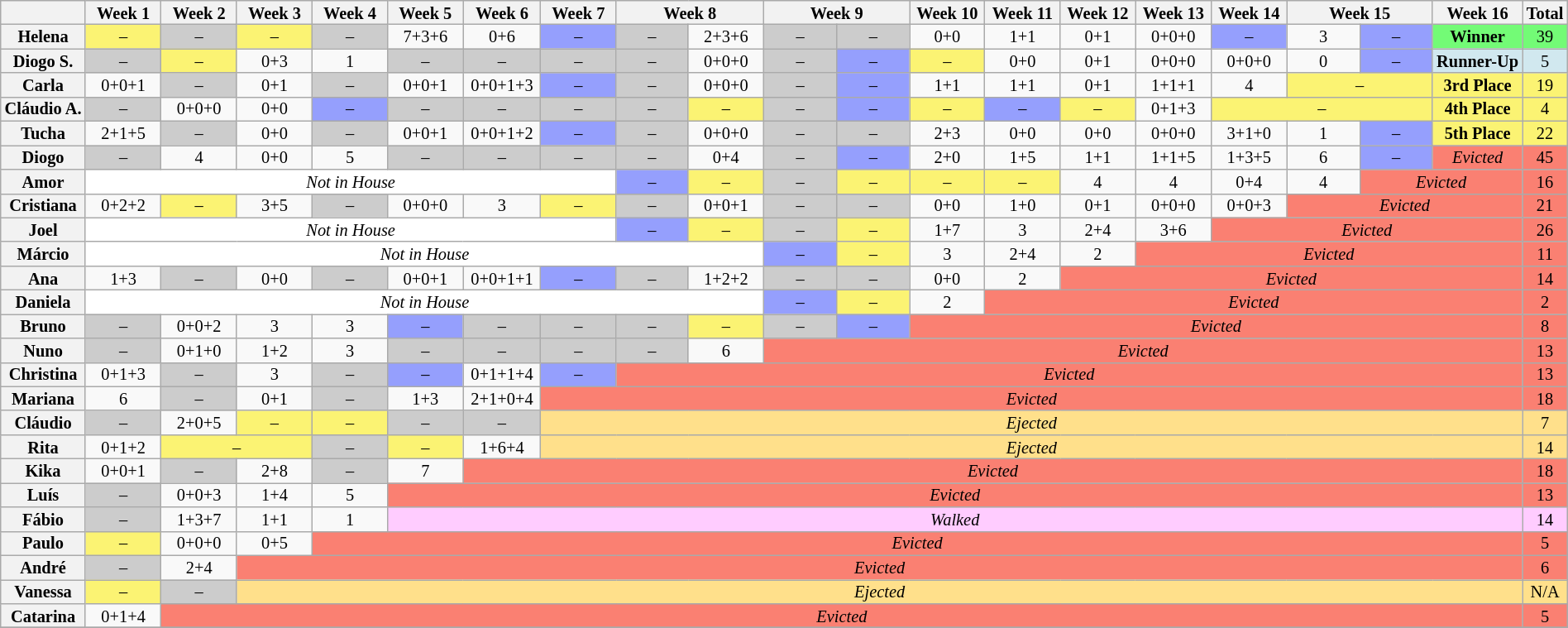<table class="wikitable" style="width:100%; text-align:center; font-size:85%; line-height:13px;">
<tr>
<th style="width: 5%;"></th>
<th style="width: 5%;">Week 1</th>
<th style="width: 5%;">Week 2</th>
<th style="width: 5%;">Week 3</th>
<th style="width: 5%;">Week 4</th>
<th style="width: 5%;">Week 5</th>
<th style="width: 5%;">Week 6</th>
<th style="width: 5%;">Week 7</th>
<th colspan="2" style="width:10%;">Week 8</th>
<th colspan="2" style="width:10%;">Week 9</th>
<th style="width: 5%;">Week 10</th>
<th style="width: 5%;">Week 11</th>
<th style="width: 5%;">Week 12</th>
<th style="width: 5%;">Week 13</th>
<th style="width: 5%;">Week 14</th>
<th colspan="2" style="width:10%;">Week 15</th>
<th style="width: 5%;">Week 16</th>
<th style="width: 5%;">Total</th>
</tr>
<tr>
<th>Helena</th>
<td bgcolor="FBF373">–</td>
<td bgcolor="#CCCCCC">–</td>
<td bgcolor="FBF373">–</td>
<td bgcolor="#CCCCCC">–</td>
<td>7+3+6</td>
<td>0+6</td>
<td bgcolor="959ffd">–</td>
<td bgcolor="#CCCCCC" style="width: 5%;">–</td>
<td style="width: 5%;">2+3+6</td>
<td bgcolor="#CCCCCC">–</td>
<td bgcolor="#CCCCCC">–</td>
<td>0+0</td>
<td>1+1</td>
<td>0+1</td>
<td>0+0+0</td>
<td bgcolor="959ffd">–</td>
<td style="width: 5%;">3</td>
<td bgcolor="959ffd" style="width: 5%;">–</td>
<td bgcolor="#73FB76"><strong>Winner</strong></td>
<td bgcolor="#73FB76">39</td>
</tr>
<tr>
<th>Diogo S.</th>
<td bgcolor="#CCCCCC">–</td>
<td bgcolor="FBF373">–</td>
<td>0+3</td>
<td>1</td>
<td bgcolor="#CCCCCC">–</td>
<td bgcolor="#CCCCCC">–</td>
<td bgcolor="#CCCCCC">–</td>
<td bgcolor="#CCCCCC">–</td>
<td>0+0+0</td>
<td bgcolor="#CCCCCC">–</td>
<td bgcolor="959ffd">–</td>
<td bgcolor="FBF373">–</td>
<td>0+0</td>
<td>0+1</td>
<td>0+0+0</td>
<td>0+0+0</td>
<td>0</td>
<td bgcolor="959ffd">–</td>
<td nowrap bgcolor="#D1E8EF"><strong>Runner-Up</strong></td>
<td bgcolor="#D1E8EF">5</td>
</tr>
<tr>
<th>Carla</th>
<td>0+0+1</td>
<td bgcolor="#CCCCCC">–</td>
<td>0+1</td>
<td bgcolor="#CCCCCC">–</td>
<td>0+0+1</td>
<td>0+0+1+3</td>
<td bgcolor="959ffd">–</td>
<td bgcolor="#CCCCCC">–</td>
<td>0+0+0</td>
<td bgcolor="#CCCCCC">–</td>
<td bgcolor="959ffd">–</td>
<td>1+1</td>
<td>1+1</td>
<td>0+1</td>
<td>1+1+1</td>
<td>4</td>
<td colspan="2" bgcolor="FBF373">–</td>
<td bgcolor="FBF373"><strong>3rd Place</strong></td>
<td bgcolor="FBF373">19</td>
</tr>
<tr>
<th nowrap>Cláudio A.</th>
<td bgcolor="#CCCCCC">–</td>
<td>0+0+0</td>
<td>0+0</td>
<td bgcolor="959ffd">–</td>
<td bgcolor="#CCCCCC">–</td>
<td bgcolor="#CCCCCC">–</td>
<td bgcolor="#CCCCCC">–</td>
<td bgcolor="#CCCCCC">–</td>
<td bgcolor="FBF373">–</td>
<td bgcolor="#CCCCCC">–</td>
<td bgcolor="959ffd">–</td>
<td bgcolor="FBF373">–</td>
<td bgcolor="959ffd">–</td>
<td bgcolor="FBF373">–</td>
<td>0+1+3</td>
<td colspan="3" bgcolor="FBF373">–</td>
<td bgcolor="FBF373"><strong>4th Place</strong></td>
<td bgcolor="FBF373">4</td>
</tr>
<tr>
<th>Tucha</th>
<td>2+1+5</td>
<td bgcolor="#CCCCCC">–</td>
<td>0+0</td>
<td bgcolor="#CCCCCC">–</td>
<td>0+0+1</td>
<td>0+0+1+2</td>
<td bgcolor="959ffd">–</td>
<td bgcolor="#CCCCCC">–</td>
<td>0+0+0</td>
<td bgcolor="#CCCCCC">–</td>
<td bgcolor="#CCCCCC">–</td>
<td>2+3</td>
<td>0+0</td>
<td>0+0</td>
<td>0+0+0</td>
<td>3+1+0</td>
<td>1</td>
<td bgcolor="959ffd">–</td>
<td bgcolor="FBF373"><strong>5th Place</strong></td>
<td bgcolor="FBF373">22</td>
</tr>
<tr>
<th>Diogo</th>
<td bgcolor="#CCCCCC">–</td>
<td>4</td>
<td>0+0</td>
<td>5</td>
<td bgcolor="#CCCCCC">–</td>
<td bgcolor="#CCCCCC">–</td>
<td bgcolor="#CCCCCC">–</td>
<td bgcolor="#CCCCCC">–</td>
<td>0+4</td>
<td bgcolor="#CCCCCC">–</td>
<td bgcolor="959ffd">–</td>
<td>2+0</td>
<td>1+5</td>
<td>1+1</td>
<td>1+1+5</td>
<td>1+3+5</td>
<td>6</td>
<td bgcolor="959ffd">–</td>
<td bgcolor="salmon"><em>Evicted</em></td>
<td bgcolor="salmon">45</td>
</tr>
<tr>
<th>Amor</th>
<td colspan="7" bgcolor="white"><em>Not in House</em></td>
<td bgcolor="959ffd">–</td>
<td bgcolor="FBF373">–</td>
<td bgcolor="#CCCCCC">–</td>
<td bgcolor="FBF373">–</td>
<td bgcolor="FBF373">–</td>
<td bgcolor="FBF373">–</td>
<td>4</td>
<td>4</td>
<td>0+4</td>
<td>4</td>
<td colspan="2" bgcolor="salmon"><em>Evicted</em></td>
<td bgcolor="salmon">16</td>
</tr>
<tr>
<th>Cristiana</th>
<td>0+2+2</td>
<td bgcolor="FBF373">–</td>
<td>3+5</td>
<td bgcolor="#CCCCCC">–</td>
<td>0+0+0</td>
<td>3</td>
<td bgcolor="FBF373">–</td>
<td bgcolor="#CCCCCC">–</td>
<td>0+0+1</td>
<td bgcolor="#CCCCCC">–</td>
<td bgcolor="#CCCCCC">–</td>
<td>0+0</td>
<td>1+0</td>
<td>0+1</td>
<td>0+0+0</td>
<td>0+0+3</td>
<td colspan="3" bgcolor="salmon"><em>Evicted</em></td>
<td bgcolor="salmon">21</td>
</tr>
<tr>
<th>Joel</th>
<td colspan="7" bgcolor="white"><em>Not in House</em></td>
<td bgcolor="959ffd">–</td>
<td bgcolor="FBF373">–</td>
<td bgcolor="#CCCCCC">–</td>
<td bgcolor="FBF373">–</td>
<td>1+7</td>
<td>3</td>
<td>2+4</td>
<td>3+6</td>
<td colspan="4" bgcolor="salmon"><em>Evicted</em></td>
<td bgcolor="salmon">26</td>
</tr>
<tr>
<th>Márcio</th>
<td colspan="9" bgcolor="white"><em>Not in House</em></td>
<td bgcolor="959ffd">–</td>
<td bgcolor="FBF373">–</td>
<td>3</td>
<td>2+4</td>
<td>2</td>
<td colspan="5" bgcolor="salmon"><em>Evicted</em></td>
<td bgcolor="salmon">11</td>
</tr>
<tr>
<th>Ana</th>
<td>1+3</td>
<td bgcolor="#CCCCCC">–</td>
<td>0+0</td>
<td bgcolor="#CCCCCC">–</td>
<td>0+0+1</td>
<td>0+0+1+1</td>
<td bgcolor="959ffd">–</td>
<td bgcolor="#CCCCCC">–</td>
<td>1+2+2</td>
<td bgcolor="#CCCCCC">–</td>
<td bgcolor="#CCCCCC">–</td>
<td>0+0</td>
<td>2</td>
<td colspan="6" bgcolor="salmon"><em>Evicted</em></td>
<td bgcolor="salmon">14</td>
</tr>
<tr>
<th>Daniela</th>
<td colspan="9" bgcolor="white"><em>Not in House</em></td>
<td bgcolor="959ffd">–</td>
<td bgcolor="FBF373">–</td>
<td>2</td>
<td colspan="7" bgcolor="salmon"><em>Evicted</em></td>
<td bgcolor="salmon">2</td>
</tr>
<tr>
<th>Bruno</th>
<td bgcolor="#CCCCCC">–</td>
<td>0+0+2</td>
<td>3</td>
<td>3</td>
<td bgcolor="959ffd">–</td>
<td bgcolor="#CCCCCC">–</td>
<td bgcolor="#CCCCCC">–</td>
<td bgcolor="#CCCCCC">–</td>
<td bgcolor="FBF373">–</td>
<td bgcolor="#CCCCCC">–</td>
<td bgcolor="959ffd">–</td>
<td colspan="8" bgcolor="salmon"><em>Evicted</em></td>
<td bgcolor="salmon">8</td>
</tr>
<tr>
<th>Nuno</th>
<td bgcolor="#CCCCCC">–</td>
<td>0+1+0</td>
<td>1+2</td>
<td>3</td>
<td bgcolor="#CCCCCC">–</td>
<td bgcolor="#CCCCCC">–</td>
<td bgcolor="#CCCCCC">–</td>
<td bgcolor="#CCCCCC">–</td>
<td>6</td>
<td colspan="10" bgcolor="salmon"><em>Evicted</em></td>
<td bgcolor="salmon">13</td>
</tr>
<tr>
<th>Christina</th>
<td>0+1+3</td>
<td bgcolor="#CCCCCC">–</td>
<td>3</td>
<td bgcolor="#CCCCCC">–</td>
<td bgcolor="959ffd">–</td>
<td>0+1+1+4</td>
<td bgcolor="959ffd">–</td>
<td colspan="12" bgcolor="salmon"><em>Evicted</em></td>
<td bgcolor="salmon">13</td>
</tr>
<tr>
<th>Mariana</th>
<td>6</td>
<td bgcolor="#CCCCCC">–</td>
<td>0+1</td>
<td bgcolor="#CCCCCC">–</td>
<td>1+3</td>
<td>2+1+0+4</td>
<td colspan="13" bgcolor="salmon"><em>Evicted</em></td>
<td bgcolor="salmon">18</td>
</tr>
<tr>
<th>Cláudio</th>
<td bgcolor="#CCCCCC">–</td>
<td>2+0+5</td>
<td bgcolor="FBF373">–</td>
<td bgcolor="FBF373">–</td>
<td bgcolor="#CCCCCC">–</td>
<td bgcolor="#CCCCCC">–</td>
<td colspan="13" bgcolor="#ffe08b"><em>Ejected</em></td>
<td bgcolor="#ffe08b">7</td>
</tr>
<tr>
<th>Rita</th>
<td>0+1+2</td>
<td colspan="2" bgcolor="FBF373">–</td>
<td bgcolor="#CCCCCC">–</td>
<td bgcolor="FBF373">–</td>
<td>1+6+4</td>
<td colspan="13" bgcolor="#ffe08b"><em>Ejected</em></td>
<td bgcolor="#ffe08b">14</td>
</tr>
<tr>
<th>Kika</th>
<td>0+0+1</td>
<td bgcolor="#CCCCCC">–</td>
<td>2+8</td>
<td bgcolor="#CCCCCC">–</td>
<td>7</td>
<td colspan="14" bgcolor="salmon"><em>Evicted</em></td>
<td bgcolor="salmon">18</td>
</tr>
<tr>
<th>Luís</th>
<td bgcolor="#CCCCCC">–</td>
<td>0+0+3</td>
<td>1+4</td>
<td>5</td>
<td colspan="15" bgcolor="salmon"><em>Evicted</em></td>
<td bgcolor="salmon">13</td>
</tr>
<tr>
<th>Fábio</th>
<td bgcolor="#CCCCCC">–</td>
<td>1+3+7</td>
<td>1+1</td>
<td>1</td>
<td colspan="15" bgcolor="#ffccff"><em>Walked</em></td>
<td bgcolor="#ffccff">14</td>
</tr>
<tr>
<th>Paulo</th>
<td bgcolor="FBF373">–</td>
<td>0+0+0</td>
<td>0+5</td>
<td colspan="16" bgcolor="salmon"><em>Evicted</em></td>
<td bgcolor="salmon">5</td>
</tr>
<tr>
<th>André</th>
<td bgcolor="#CCCCCC">–</td>
<td>2+4</td>
<td colspan="17" bgcolor="salmon"><em>Evicted</em></td>
<td bgcolor="salmon">6</td>
</tr>
<tr>
<th>Vanessa</th>
<td bgcolor="FBF373">–</td>
<td bgcolor="#CCCCCC">–</td>
<td colspan="17" bgcolor="#ffe08b"><em>Ejected</em></td>
<td bgcolor="#ffe08b">N/A</td>
</tr>
<tr>
<th>Catarina</th>
<td>0+1+4</td>
<td colspan="18" bgcolor="salmon"><em>Evicted</em></td>
<td bgcolor="salmon">5</td>
</tr>
<tr>
</tr>
</table>
